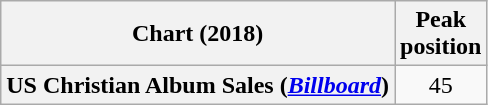<table class="wikitable plainrowheaders" style="text-align:center">
<tr>
<th scope="col">Chart (2018)</th>
<th scope="col">Peak<br>position</th>
</tr>
<tr>
<th scope="row">US Christian Album Sales (<em><a href='#'>Billboard</a></em>)</th>
<td>45</td>
</tr>
</table>
